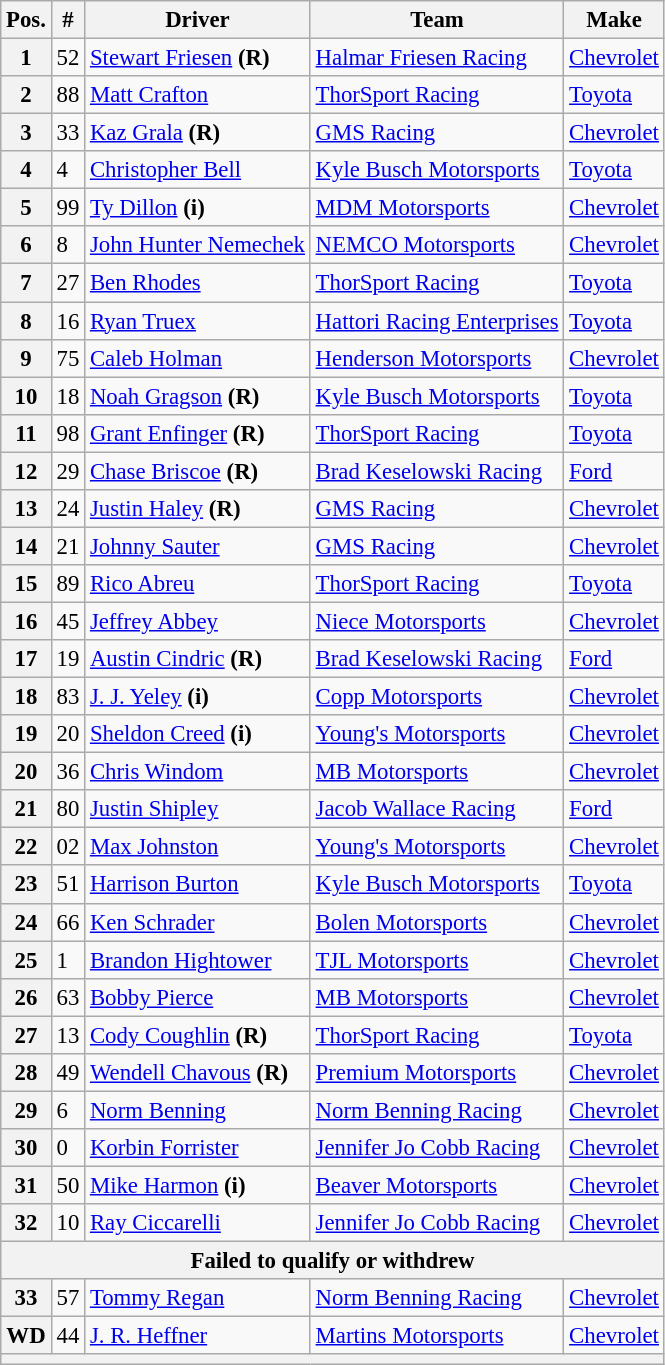<table class="wikitable" style="font-size:95%">
<tr>
<th>Pos.</th>
<th>#</th>
<th>Driver</th>
<th>Team</th>
<th>Make</th>
</tr>
<tr>
<th>1</th>
<td>52</td>
<td><a href='#'>Stewart Friesen</a> <strong>(R)</strong></td>
<td><a href='#'>Halmar Friesen Racing</a></td>
<td><a href='#'>Chevrolet</a></td>
</tr>
<tr>
<th>2</th>
<td>88</td>
<td><a href='#'>Matt Crafton</a></td>
<td><a href='#'>ThorSport Racing</a></td>
<td><a href='#'>Toyota</a></td>
</tr>
<tr>
<th>3</th>
<td>33</td>
<td><a href='#'>Kaz Grala</a> <strong>(R)</strong></td>
<td><a href='#'>GMS Racing</a></td>
<td><a href='#'>Chevrolet</a></td>
</tr>
<tr>
<th>4</th>
<td>4</td>
<td><a href='#'>Christopher Bell</a></td>
<td><a href='#'>Kyle Busch Motorsports</a></td>
<td><a href='#'>Toyota</a></td>
</tr>
<tr>
<th>5</th>
<td>99</td>
<td><a href='#'>Ty Dillon</a> <strong>(i)</strong></td>
<td><a href='#'>MDM Motorsports</a></td>
<td><a href='#'>Chevrolet</a></td>
</tr>
<tr>
<th>6</th>
<td>8</td>
<td><a href='#'>John Hunter Nemechek</a></td>
<td><a href='#'>NEMCO Motorsports</a></td>
<td><a href='#'>Chevrolet</a></td>
</tr>
<tr>
<th>7</th>
<td>27</td>
<td><a href='#'>Ben Rhodes</a></td>
<td><a href='#'>ThorSport Racing</a></td>
<td><a href='#'>Toyota</a></td>
</tr>
<tr>
<th>8</th>
<td>16</td>
<td><a href='#'>Ryan Truex</a></td>
<td><a href='#'>Hattori Racing Enterprises</a></td>
<td><a href='#'>Toyota</a></td>
</tr>
<tr>
<th>9</th>
<td>75</td>
<td><a href='#'>Caleb Holman</a></td>
<td><a href='#'>Henderson Motorsports</a></td>
<td><a href='#'>Chevrolet</a></td>
</tr>
<tr>
<th>10</th>
<td>18</td>
<td><a href='#'>Noah Gragson</a> <strong>(R)</strong></td>
<td><a href='#'>Kyle Busch Motorsports</a></td>
<td><a href='#'>Toyota</a></td>
</tr>
<tr>
<th>11</th>
<td>98</td>
<td><a href='#'>Grant Enfinger</a> <strong>(R)</strong></td>
<td><a href='#'>ThorSport Racing</a></td>
<td><a href='#'>Toyota</a></td>
</tr>
<tr>
<th>12</th>
<td>29</td>
<td><a href='#'>Chase Briscoe</a> <strong>(R)</strong></td>
<td><a href='#'>Brad Keselowski Racing</a></td>
<td><a href='#'>Ford</a></td>
</tr>
<tr>
<th>13</th>
<td>24</td>
<td><a href='#'>Justin Haley</a> <strong>(R)</strong></td>
<td><a href='#'>GMS Racing</a></td>
<td><a href='#'>Chevrolet</a></td>
</tr>
<tr>
<th>14</th>
<td>21</td>
<td><a href='#'>Johnny Sauter</a></td>
<td><a href='#'>GMS Racing</a></td>
<td><a href='#'>Chevrolet</a></td>
</tr>
<tr>
<th>15</th>
<td>89</td>
<td><a href='#'>Rico Abreu</a></td>
<td><a href='#'>ThorSport Racing</a></td>
<td><a href='#'>Toyota</a></td>
</tr>
<tr>
<th>16</th>
<td>45</td>
<td><a href='#'>Jeffrey Abbey</a></td>
<td><a href='#'>Niece Motorsports</a></td>
<td><a href='#'>Chevrolet</a></td>
</tr>
<tr>
<th>17</th>
<td>19</td>
<td><a href='#'>Austin Cindric</a> <strong>(R)</strong></td>
<td><a href='#'>Brad Keselowski Racing</a></td>
<td><a href='#'>Ford</a></td>
</tr>
<tr>
<th>18</th>
<td>83</td>
<td><a href='#'>J. J. Yeley</a> <strong>(i)</strong></td>
<td><a href='#'>Copp Motorsports</a></td>
<td><a href='#'>Chevrolet</a></td>
</tr>
<tr>
<th>19</th>
<td>20</td>
<td><a href='#'>Sheldon Creed</a> <strong>(i)</strong></td>
<td><a href='#'>Young's Motorsports</a></td>
<td><a href='#'>Chevrolet</a></td>
</tr>
<tr>
<th>20</th>
<td>36</td>
<td><a href='#'>Chris Windom</a></td>
<td><a href='#'>MB Motorsports</a></td>
<td><a href='#'>Chevrolet</a></td>
</tr>
<tr>
<th>21</th>
<td>80</td>
<td><a href='#'>Justin Shipley</a></td>
<td><a href='#'>Jacob Wallace Racing</a></td>
<td><a href='#'>Ford</a></td>
</tr>
<tr>
<th>22</th>
<td>02</td>
<td><a href='#'>Max Johnston</a></td>
<td><a href='#'>Young's Motorsports</a></td>
<td><a href='#'>Chevrolet</a></td>
</tr>
<tr>
<th>23</th>
<td>51</td>
<td><a href='#'>Harrison Burton</a></td>
<td><a href='#'>Kyle Busch Motorsports</a></td>
<td><a href='#'>Toyota</a></td>
</tr>
<tr>
<th>24</th>
<td>66</td>
<td><a href='#'>Ken Schrader</a></td>
<td><a href='#'>Bolen Motorsports</a></td>
<td><a href='#'>Chevrolet</a></td>
</tr>
<tr>
<th>25</th>
<td>1</td>
<td><a href='#'>Brandon Hightower</a></td>
<td><a href='#'>TJL Motorsports</a></td>
<td><a href='#'>Chevrolet</a></td>
</tr>
<tr>
<th>26</th>
<td>63</td>
<td><a href='#'>Bobby Pierce</a></td>
<td><a href='#'>MB Motorsports</a></td>
<td><a href='#'>Chevrolet</a></td>
</tr>
<tr>
<th>27</th>
<td>13</td>
<td><a href='#'>Cody Coughlin</a> <strong>(R)</strong></td>
<td><a href='#'>ThorSport Racing</a></td>
<td><a href='#'>Toyota</a></td>
</tr>
<tr>
<th>28</th>
<td>49</td>
<td><a href='#'>Wendell Chavous</a> <strong>(R)</strong></td>
<td><a href='#'>Premium Motorsports</a></td>
<td><a href='#'>Chevrolet</a></td>
</tr>
<tr>
<th>29</th>
<td>6</td>
<td><a href='#'>Norm Benning</a></td>
<td><a href='#'>Norm Benning Racing</a></td>
<td><a href='#'>Chevrolet</a></td>
</tr>
<tr>
<th>30</th>
<td>0</td>
<td><a href='#'>Korbin Forrister</a></td>
<td><a href='#'>Jennifer Jo Cobb Racing</a></td>
<td><a href='#'>Chevrolet</a></td>
</tr>
<tr>
<th>31</th>
<td>50</td>
<td><a href='#'>Mike Harmon</a> <strong>(i)</strong></td>
<td><a href='#'>Beaver Motorsports</a></td>
<td><a href='#'>Chevrolet</a></td>
</tr>
<tr>
<th>32</th>
<td>10</td>
<td><a href='#'>Ray Ciccarelli</a></td>
<td><a href='#'>Jennifer Jo Cobb Racing</a></td>
<td><a href='#'>Chevrolet</a></td>
</tr>
<tr>
<th colspan="5">Failed to qualify or withdrew</th>
</tr>
<tr>
<th>33</th>
<td>57</td>
<td><a href='#'>Tommy Regan</a></td>
<td><a href='#'>Norm Benning Racing</a></td>
<td><a href='#'>Chevrolet</a></td>
</tr>
<tr>
<th>WD</th>
<td>44</td>
<td><a href='#'>J. R. Heffner</a></td>
<td><a href='#'>Martins Motorsports</a></td>
<td><a href='#'>Chevrolet</a></td>
</tr>
<tr>
<th colspan="5"></th>
</tr>
</table>
